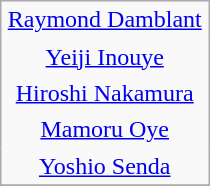<table class="wikitable floatright" style="text-align:center;" align="right" summary="This table lists the names of Canadians who are ranked 9th dan. The names of those who are deceased are followed by a typographic dagger.">
<tr>
<td style="border-bottom: none;" width="132"><a href='#'>Raymond Damblant</a></td>
</tr>
<tr>
<td style="border-top: none; border-bottom: none;"><a href='#'>Yeiji Inouye</a></td>
</tr>
<tr>
<td style="border-top: none; border-bottom: none;"><a href='#'>Hiroshi Nakamura</a></td>
</tr>
<tr>
<td style="border-top: none; border-bottom: none;"><a href='#'>Mamoru Oye</a></td>
</tr>
<tr>
<td style="border-top: none;"><a href='#'>Yoshio Senda</a></td>
</tr>
<tr>
</tr>
</table>
